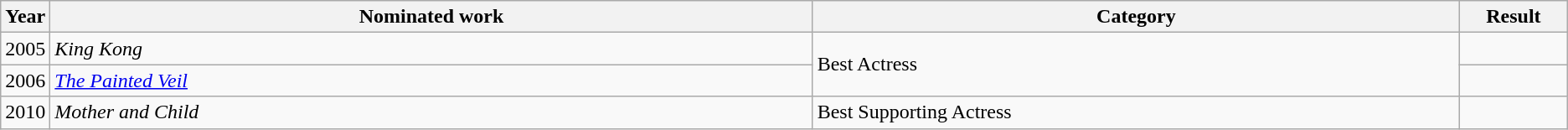<table class=wikitable>
<tr>
<th scope="col" style="width:1em;">Year</th>
<th scope="col" style="width:39em;">Nominated work</th>
<th scope="col" style="width:33em;">Category</th>
<th scope="col" style="width:5em;">Result</th>
</tr>
<tr>
<td>2005</td>
<td><em>King Kong</em></td>
<td rowspan=2>Best Actress</td>
<td></td>
</tr>
<tr>
<td>2006</td>
<td><em><a href='#'>The Painted Veil</a></em></td>
<td></td>
</tr>
<tr>
<td>2010</td>
<td><em>Mother and Child</em></td>
<td>Best Supporting Actress</td>
<td></td>
</tr>
</table>
